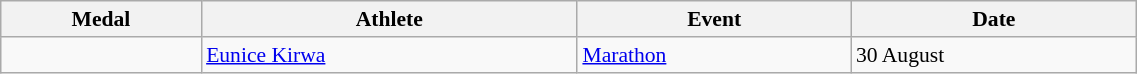<table class="wikitable" style="font-size:90%" width="60%">
<tr>
<th>Medal</th>
<th>Athlete</th>
<th>Event</th>
<th>Date</th>
</tr>
<tr>
<td></td>
<td><a href='#'>Eunice Kirwa</a></td>
<td><a href='#'>Marathon</a></td>
<td>30 August</td>
</tr>
</table>
